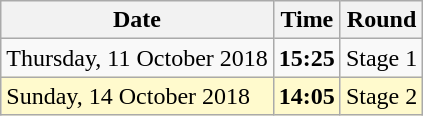<table class="wikitable">
<tr>
<th>Date</th>
<th>Time</th>
<th>Round</th>
</tr>
<tr>
<td>Thursday, 11 October 2018</td>
<td><strong>15:25</strong></td>
<td>Stage 1</td>
</tr>
<tr>
<td style=background:lemonchiffon>Sunday, 14 October 2018</td>
<td style=background:lemonchiffon><strong>14:05</strong></td>
<td style=background:lemonchiffon>Stage   2</td>
</tr>
</table>
